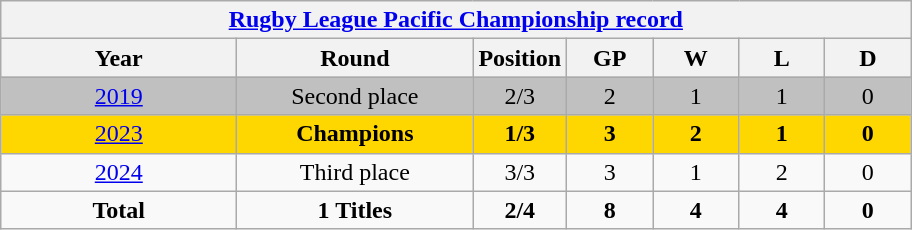<table class="wikitable" style="text-align: center;">
<tr>
<th colspan=9><a href='#'>Rugby League Pacific Championship record</a></th>
</tr>
<tr>
<th width=150>Year</th>
<th width=150>Round</th>
<th width=50>Position</th>
<th width=50>GP</th>
<th width=50>W</th>
<th width=50>L</th>
<th width=50>D</th>
</tr>
<tr style="background:silver;">
<td><a href='#'>2019</a></td>
<td>Second place</td>
<td>2/3</td>
<td>2</td>
<td>1</td>
<td>1</td>
<td>0</td>
</tr>
<tr style="background:Gold;">
<td><a href='#'>2023</a></td>
<td><strong>Champions</strong></td>
<td><strong>1/3</strong></td>
<td><strong>3</strong></td>
<td><strong>2</strong></td>
<td><strong>1</strong></td>
<td><strong>0</strong></td>
</tr>
<tr>
<td><a href='#'>2024</a></td>
<td>Third place</td>
<td>3/3</td>
<td>3</td>
<td>1</td>
<td>2</td>
<td>0</td>
</tr>
<tr>
<td><strong>Total</strong></td>
<td><strong>1 Titles</strong></td>
<td><strong>2/4</strong></td>
<td><strong>8</strong></td>
<td><strong>4</strong></td>
<td><strong>4</strong></td>
<td><strong>0</strong></td>
</tr>
</table>
